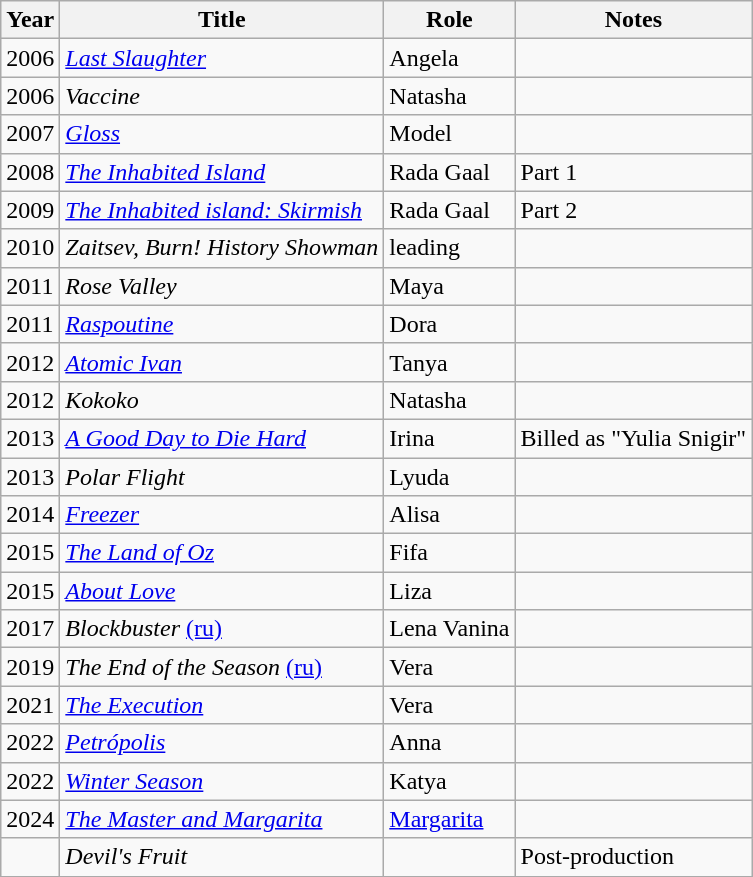<table class="wikitable sortable">
<tr>
<th>Year</th>
<th>Title</th>
<th>Role</th>
<th>Notes</th>
</tr>
<tr>
<td>2006</td>
<td><em><a href='#'>Last Slaughter</a></em></td>
<td>Angela</td>
<td></td>
</tr>
<tr>
<td>2006</td>
<td><em>Vaccine</em></td>
<td>Natasha</td>
<td></td>
</tr>
<tr>
<td>2007</td>
<td><em><a href='#'>Gloss</a></em></td>
<td>Model</td>
<td></td>
</tr>
<tr>
<td>2008</td>
<td><em><a href='#'>The Inhabited Island</a></em></td>
<td>Rada Gaal</td>
<td>Part 1</td>
</tr>
<tr>
<td>2009</td>
<td><em><a href='#'>The Inhabited island: Skirmish</a></em></td>
<td>Rada Gaal</td>
<td>Part 2</td>
</tr>
<tr>
<td>2010</td>
<td><em>Zaitsev, Burn! History Showman</em></td>
<td>leading</td>
<td></td>
</tr>
<tr>
<td>2011</td>
<td><em>Rose Valley</em></td>
<td>Maya</td>
<td></td>
</tr>
<tr>
<td>2011</td>
<td><em><a href='#'>Raspoutine</a></em></td>
<td>Dora</td>
<td></td>
</tr>
<tr>
<td>2012</td>
<td><em><a href='#'>Atomic Ivan</a></em></td>
<td>Tanya</td>
<td></td>
</tr>
<tr>
<td>2012</td>
<td><em>Kokoko</em></td>
<td>Natasha</td>
<td></td>
</tr>
<tr>
<td>2013</td>
<td><em><a href='#'>A Good Day to Die Hard</a></em></td>
<td>Irina</td>
<td>Billed as "Yulia Snigir"</td>
</tr>
<tr>
<td>2013</td>
<td><em>Polar Flight</em></td>
<td>Lyuda</td>
<td></td>
</tr>
<tr>
<td>2014</td>
<td><em><a href='#'>Freezer</a></em></td>
<td>Alisa</td>
<td></td>
</tr>
<tr>
<td>2015</td>
<td><em><a href='#'>The Land of Oz</a></em></td>
<td>Fifa</td>
<td></td>
</tr>
<tr>
<td>2015</td>
<td><em><a href='#'>About Love</a></em></td>
<td>Liza</td>
<td></td>
</tr>
<tr>
<td>2017</td>
<td><em>Blockbuster</em> <a href='#'>(ru)</a></td>
<td>Lena Vanina</td>
<td></td>
</tr>
<tr>
<td>2019</td>
<td><em>The End of the Season</em> <a href='#'>(ru)</a></td>
<td>Vera</td>
<td></td>
</tr>
<tr>
<td>2021</td>
<td><em><a href='#'>The Execution</a></em></td>
<td>Vera</td>
<td></td>
</tr>
<tr>
<td>2022</td>
<td><em><a href='#'>Petrópolis</a></em></td>
<td>Anna</td>
<td></td>
</tr>
<tr>
<td>2022</td>
<td><em><a href='#'>Winter Season</a></em></td>
<td>Katya</td>
<td></td>
</tr>
<tr>
<td>2024</td>
<td><em><a href='#'>The Master and Margarita</a></em></td>
<td><a href='#'>Margarita</a></td>
<td></td>
</tr>
<tr>
<td></td>
<td><em>Devil's Fruit</em></td>
<td></td>
<td>Post-production</td>
</tr>
</table>
